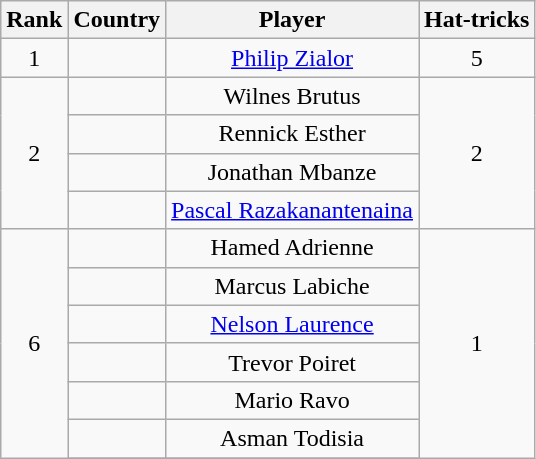<table class="wikitable" style="text-align:center;">
<tr>
<th>Rank</th>
<th>Country</th>
<th>Player</th>
<th>Hat-tricks</th>
</tr>
<tr>
<td>1</td>
<td></td>
<td><a href='#'>Philip Zialor</a></td>
<td>5</td>
</tr>
<tr>
<td rowspan=4>2</td>
<td></td>
<td>Wilnes Brutus</td>
<td rowspan=4>2</td>
</tr>
<tr>
<td></td>
<td>Rennick Esther</td>
</tr>
<tr>
<td></td>
<td>Jonathan Mbanze</td>
</tr>
<tr>
<td></td>
<td><a href='#'>Pascal Razakanantenaina</a></td>
</tr>
<tr>
<td rowspan=20>6</td>
<td></td>
<td>Hamed Adrienne</td>
<td rowspan=20>1</td>
</tr>
<tr>
<td></td>
<td>Marcus Labiche</td>
</tr>
<tr>
<td></td>
<td><a href='#'>Nelson Laurence</a></td>
</tr>
<tr>
<td></td>
<td>Trevor Poiret</td>
</tr>
<tr>
<td></td>
<td>Mario Ravo</td>
</tr>
<tr>
<td></td>
<td>Asman Todisia</td>
</tr>
<tr>
</tr>
</table>
